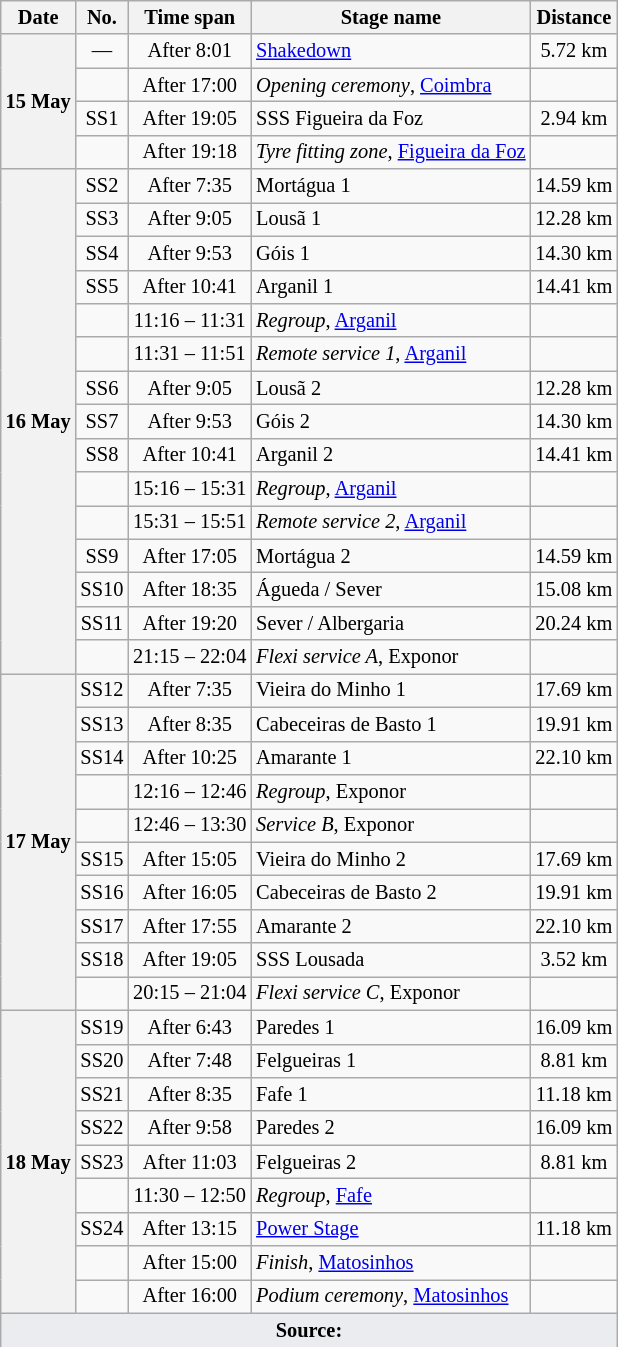<table class="wikitable" style="font-size: 85%;">
<tr>
<th>Date</th>
<th>No.</th>
<th>Time span</th>
<th>Stage name</th>
<th>Distance</th>
</tr>
<tr>
<th rowspan="4">15 May</th>
<td align="center">—</td>
<td align="center">After 8:01</td>
<td><a href='#'>Shakedown</a></td>
<td align="center">5.72 km</td>
</tr>
<tr>
<td align="center"></td>
<td align="center">After 17:00</td>
<td><em>Opening ceremony</em>, <a href='#'>Coimbra</a></td>
<td></td>
</tr>
<tr>
<td align="center">SS1</td>
<td align="center">After 19:05</td>
<td>SSS Figueira da Foz</td>
<td align="center">2.94 km</td>
</tr>
<tr>
<td align="center"></td>
<td align="center">After 19:18</td>
<td><em>Tyre fitting zone</em>, <a href='#'>Figueira da Foz</a></td>
<td></td>
</tr>
<tr>
<th rowspan="15">16 May</th>
<td align="center">SS2</td>
<td align="center">After 7:35</td>
<td>Mortágua 1</td>
<td align="center">14.59 km</td>
</tr>
<tr>
<td align="center">SS3</td>
<td align="center">After 9:05</td>
<td>Lousã 1</td>
<td align="center">12.28 km</td>
</tr>
<tr>
<td align="center">SS4</td>
<td align="center">After 9:53</td>
<td>Góis 1</td>
<td align="center">14.30 km</td>
</tr>
<tr>
<td align="center">SS5</td>
<td align="center">After 10:41</td>
<td>Arganil 1</td>
<td align="center">14.41 km</td>
</tr>
<tr>
<td align="center"></td>
<td align="center">11:16 – 11:31</td>
<td><em>Regroup</em>, <a href='#'>Arganil</a></td>
<td></td>
</tr>
<tr>
<td align="center"></td>
<td align="center">11:31 – 11:51</td>
<td><em>Remote service 1</em>, <a href='#'>Arganil</a></td>
<td></td>
</tr>
<tr>
<td align="center">SS6</td>
<td align="center">After 9:05</td>
<td>Lousã 2</td>
<td align="center">12.28 km</td>
</tr>
<tr>
<td align="center">SS7</td>
<td align="center">After 9:53</td>
<td>Góis 2</td>
<td align="center">14.30 km</td>
</tr>
<tr>
<td align="center">SS8</td>
<td align="center">After 10:41</td>
<td>Arganil 2</td>
<td align="center">14.41 km</td>
</tr>
<tr>
<td align="center"></td>
<td align="center">15:16 – 15:31</td>
<td><em>Regroup</em>, <a href='#'>Arganil</a></td>
<td></td>
</tr>
<tr>
<td align="center"></td>
<td align="center">15:31 – 15:51</td>
<td><em>Remote service 2</em>, <a href='#'>Arganil</a></td>
<td></td>
</tr>
<tr>
<td align="center">SS9</td>
<td align="center">After 17:05</td>
<td>Mortágua 2</td>
<td align="center">14.59 km</td>
</tr>
<tr>
<td align="center">SS10</td>
<td align="center">After 18:35</td>
<td>Águeda / Sever</td>
<td align="center">15.08 km</td>
</tr>
<tr>
<td align="center">SS11</td>
<td align="center">After 19:20</td>
<td>Sever / Albergaria</td>
<td align="center">20.24 km</td>
</tr>
<tr>
<td align="center"></td>
<td align="center">21:15 – 22:04</td>
<td><em>Flexi service A</em>, Exponor</td>
<td></td>
</tr>
<tr>
<th rowspan="10">17 May</th>
<td align="center">SS12</td>
<td align="center">After 7:35</td>
<td>Vieira do Minho 1</td>
<td align="center">17.69 km</td>
</tr>
<tr>
<td align="center">SS13</td>
<td align="center">After 8:35</td>
<td>Cabeceiras de Basto 1</td>
<td align="center">19.91 km</td>
</tr>
<tr>
<td align="center">SS14</td>
<td align="center">After 10:25</td>
<td>Amarante 1</td>
<td align="center">22.10 km</td>
</tr>
<tr>
<td align="center"></td>
<td align="center">12:16 – 12:46</td>
<td><em>Regroup</em>, Exponor</td>
<td></td>
</tr>
<tr>
<td align="center"></td>
<td align="center">12:46 – 13:30</td>
<td><em>Service B</em>, Exponor</td>
<td></td>
</tr>
<tr>
<td align="center">SS15</td>
<td align="center">After 15:05</td>
<td>Vieira do Minho 2</td>
<td align="center">17.69 km</td>
</tr>
<tr>
<td align="center">SS16</td>
<td align="center">After 16:05</td>
<td>Cabeceiras de Basto 2</td>
<td align="center">19.91 km</td>
</tr>
<tr>
<td align="center">SS17</td>
<td align="center">After 17:55</td>
<td>Amarante 2</td>
<td align="center">22.10 km</td>
</tr>
<tr>
<td align="center">SS18</td>
<td align="center">After 19:05</td>
<td>SSS Lousada</td>
<td align="center">3.52 km</td>
</tr>
<tr>
<td align="center"></td>
<td align="center">20:15 – 21:04</td>
<td><em>Flexi service C</em>, Exponor</td>
<td></td>
</tr>
<tr>
<th rowspan="9">18 May</th>
<td align="center">SS19</td>
<td align="center">After 6:43</td>
<td>Paredes 1</td>
<td align="center">16.09 km</td>
</tr>
<tr>
<td align="center">SS20</td>
<td align="center">After 7:48</td>
<td>Felgueiras 1</td>
<td align="center">8.81 km</td>
</tr>
<tr>
<td align="center">SS21</td>
<td align="center">After 8:35</td>
<td>Fafe 1</td>
<td align="center">11.18 km</td>
</tr>
<tr>
<td align="center">SS22</td>
<td align="center">After 9:58</td>
<td>Paredes 2</td>
<td align="center">16.09 km</td>
</tr>
<tr>
<td align="center">SS23</td>
<td align="center">After 11:03</td>
<td>Felgueiras 2</td>
<td align="center">8.81 km</td>
</tr>
<tr>
<td align="center"></td>
<td align="center">11:30 – 12:50</td>
<td><em>Regroup</em>, <a href='#'>Fafe</a></td>
<td></td>
</tr>
<tr>
<td align="center">SS24</td>
<td align="center">After 13:15</td>
<td><a href='#'>Power Stage</a></td>
<td align="center">11.18 km</td>
</tr>
<tr>
<td align="center"></td>
<td align="center">After 15:00</td>
<td><em>Finish</em>, <a href='#'>Matosinhos</a></td>
<td></td>
</tr>
<tr>
<td align="center"></td>
<td align="center">After 16:00</td>
<td><em>Podium ceremony</em>, <a href='#'>Matosinhos</a></td>
<td></td>
</tr>
<tr>
<td colspan="5" style="background-color:#EAECF0;text-align:center"><strong>Source:</strong></td>
</tr>
<tr>
</tr>
</table>
